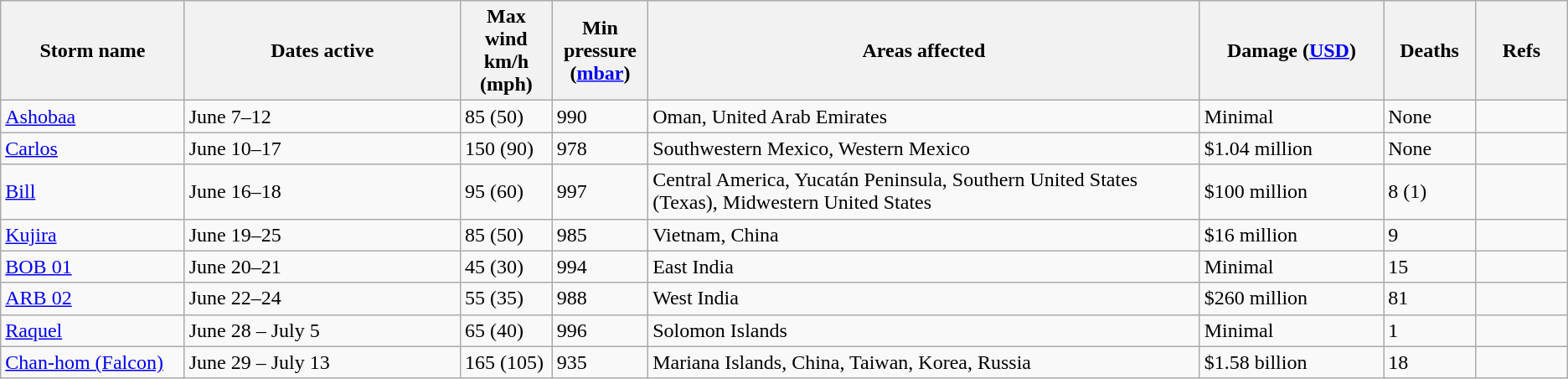<table class="wikitable sortable">
<tr>
<th width="10%"><strong>Storm name</strong></th>
<th width="15%"><strong>Dates active</strong></th>
<th width="5%"><strong>Max wind km/h (mph)</strong></th>
<th width="5%"><strong>Min pressure (<a href='#'>mbar</a>)</strong></th>
<th width="30%"><strong>Areas affected</strong></th>
<th width="10%"><strong>Damage (<a href='#'>USD</a>)</strong></th>
<th width="5%"><strong>Deaths</strong></th>
<th width="5%"><strong>Refs</strong></th>
</tr>
<tr>
<td><a href='#'>Ashobaa</a></td>
<td>June 7–12</td>
<td>85 (50)</td>
<td>990</td>
<td>Oman, United Arab Emirates</td>
<td>Minimal</td>
<td>None</td>
<td></td>
</tr>
<tr>
<td><a href='#'>Carlos</a></td>
<td>June 10–17</td>
<td>150 (90)</td>
<td>978</td>
<td>Southwestern Mexico, Western Mexico</td>
<td>$1.04 million</td>
<td>None</td>
<td></td>
</tr>
<tr>
<td><a href='#'>Bill</a></td>
<td>June 16–18</td>
<td>95 (60)</td>
<td>997</td>
<td>Central America, Yucatán Peninsula, Southern United States (Texas), Midwestern United States</td>
<td>$100 million</td>
<td>8 (1)</td>
<td></td>
</tr>
<tr>
<td><a href='#'>Kujira</a></td>
<td>June 19–25</td>
<td>85 (50)</td>
<td>985</td>
<td>Vietnam, China</td>
<td>$16 million</td>
<td>9</td>
<td></td>
</tr>
<tr>
<td><a href='#'>BOB 01</a></td>
<td>June 20–21</td>
<td>45 (30)</td>
<td>994</td>
<td>East India</td>
<td>Minimal</td>
<td>15</td>
<td></td>
</tr>
<tr>
<td><a href='#'>ARB 02</a></td>
<td>June 22–24</td>
<td>55 (35)</td>
<td>988</td>
<td>West India</td>
<td>$260 million</td>
<td>81</td>
<td></td>
</tr>
<tr>
<td><a href='#'>Raquel</a></td>
<td>June 28 – July 5</td>
<td>65 (40)</td>
<td>996</td>
<td>Solomon Islands</td>
<td>Minimal</td>
<td>1</td>
<td></td>
</tr>
<tr>
<td><a href='#'>Chan-hom (Falcon)</a></td>
<td>June 29 – July 13</td>
<td>165 (105)</td>
<td>935</td>
<td>Mariana Islands, China, Taiwan, Korea, Russia</td>
<td>$1.58 billion</td>
<td>18</td>
<td></td>
</tr>
</table>
